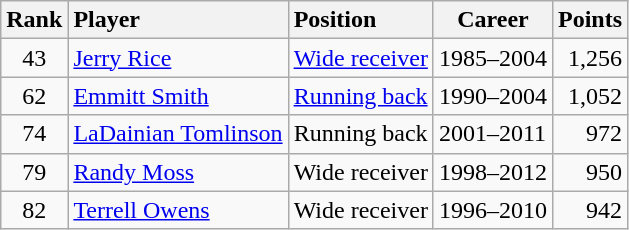<table class="wikitable" style="text-align:left">
<tr>
<th>Rank</th>
<th style="text-align:left">Player</th>
<th style="text-align:left">Position</th>
<th>Career</th>
<th>Points</th>
</tr>
<tr>
<td ALIGN=center>43</td>
<td><a href='#'>Jerry Rice</a></td>
<td><a href='#'>Wide receiver</a></td>
<td>1985–2004</td>
<td ALIGN=right>1,256</td>
</tr>
<tr>
<td ALIGN=center>62</td>
<td><a href='#'>Emmitt Smith</a></td>
<td><a href='#'>Running back</a></td>
<td>1990–2004</td>
<td ALIGN=right>1,052</td>
</tr>
<tr>
<td ALIGN=center>74</td>
<td><a href='#'>LaDainian Tomlinson</a></td>
<td>Running back</td>
<td>2001–2011</td>
<td ALIGN=right>972</td>
</tr>
<tr>
<td ALIGN=center>79</td>
<td><a href='#'>Randy Moss</a></td>
<td>Wide receiver</td>
<td>1998–2012</td>
<td ALIGN=right>950</td>
</tr>
<tr>
<td ALIGN=center>82</td>
<td><a href='#'>Terrell Owens</a></td>
<td>Wide receiver</td>
<td>1996–2010</td>
<td ALIGN=right>942</td>
</tr>
</table>
